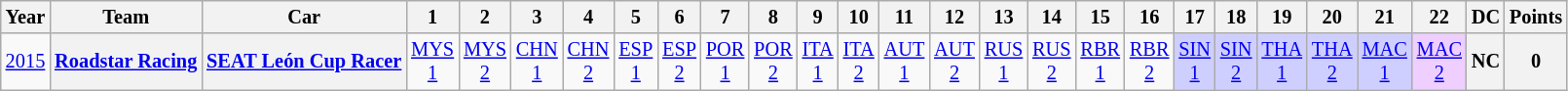<table class="wikitable" style="text-align:center; font-size:85%">
<tr>
<th>Year</th>
<th>Team</th>
<th>Car</th>
<th>1</th>
<th>2</th>
<th>3</th>
<th>4</th>
<th>5</th>
<th>6</th>
<th>7</th>
<th>8</th>
<th>9</th>
<th>10</th>
<th>11</th>
<th>12</th>
<th>13</th>
<th>14</th>
<th>15</th>
<th>16</th>
<th>17</th>
<th>18</th>
<th>19</th>
<th>20</th>
<th>21</th>
<th>22</th>
<th>DC</th>
<th>Points</th>
</tr>
<tr>
<td><a href='#'>2015</a></td>
<th><a href='#'>Roadstar Racing</a></th>
<th><a href='#'>SEAT León Cup Racer</a></th>
<td style="background:#;"><a href='#'>MYS<br>1</a></td>
<td style="background:#;"><a href='#'>MYS<br>2</a></td>
<td style="background:#;"><a href='#'>CHN<br>1</a></td>
<td style="background:#;"><a href='#'>CHN<br>2</a></td>
<td style="background:#;"><a href='#'>ESP<br>1</a></td>
<td style="background:#;"><a href='#'>ESP<br>2</a></td>
<td style="background:#;"><a href='#'>POR<br>1</a></td>
<td style="background:#;"><a href='#'>POR<br>2</a></td>
<td style="background:#;"><a href='#'>ITA<br>1</a></td>
<td style="background:#;"><a href='#'>ITA<br>2</a></td>
<td style="background:#;"><a href='#'>AUT<br>1</a></td>
<td style="background:#;"><a href='#'>AUT<br>2</a></td>
<td style="background:#;"><a href='#'>RUS<br>1</a></td>
<td style="background:#;"><a href='#'>RUS<br>2</a></td>
<td style="background:#;"><a href='#'>RBR<br>1</a></td>
<td style="background:#;"><a href='#'>RBR<br>2</a></td>
<td style="background:#CFCFFF;"><a href='#'>SIN<br>1</a><br></td>
<td style="background:#CFCFFF;"><a href='#'>SIN<br>2</a><br></td>
<td style="background:#CFCFFF;"><a href='#'>THA<br>1</a><br></td>
<td style="background:#CFCFFF;"><a href='#'>THA<br>2</a><br></td>
<td style="background:#CFCFFF;"><a href='#'>MAC<br>1</a><br></td>
<td style="background:#EFCFFF;"><a href='#'>MAC<br>2</a><br></td>
<th>NC</th>
<th>0</th>
</tr>
</table>
